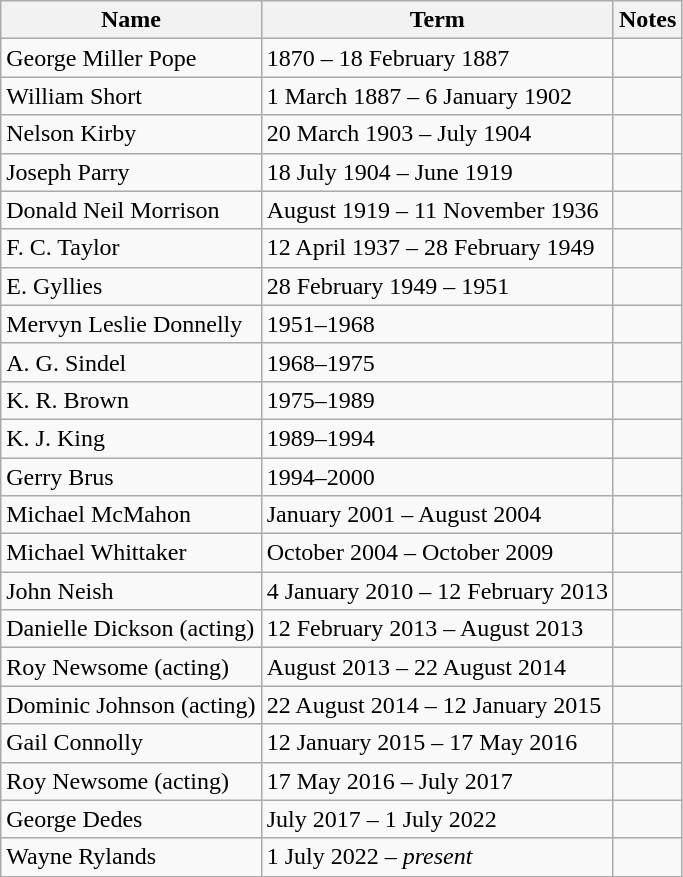<table class="wikitable">
<tr>
<th>Name</th>
<th>Term</th>
<th>Notes</th>
</tr>
<tr>
<td>George Miller Pope</td>
<td>1870 – 18 February 1887</td>
<td></td>
</tr>
<tr>
<td>William Short</td>
<td>1 March 1887 – 6 January 1902</td>
<td></td>
</tr>
<tr>
<td>Nelson Kirby</td>
<td>20 March 1903 – July 1904</td>
<td></td>
</tr>
<tr>
<td>Joseph Parry</td>
<td>18 July 1904 – June 1919</td>
<td></td>
</tr>
<tr>
<td>Donald Neil Morrison</td>
<td>August 1919 – 11 November 1936</td>
<td></td>
</tr>
<tr>
<td>F. C. Taylor</td>
<td>12 April 1937 – 28 February 1949</td>
<td></td>
</tr>
<tr>
<td>E. Gyllies</td>
<td>28 February 1949 – 1951</td>
<td></td>
</tr>
<tr>
<td>Mervyn Leslie Donnelly</td>
<td>1951–1968</td>
<td></td>
</tr>
<tr>
<td>A. G. Sindel</td>
<td>1968–1975</td>
<td></td>
</tr>
<tr>
<td>K. R. Brown</td>
<td>1975–1989</td>
<td></td>
</tr>
<tr>
<td>K. J. King</td>
<td>1989–1994</td>
<td></td>
</tr>
<tr>
<td>Gerry Brus</td>
<td>1994–2000</td>
<td></td>
</tr>
<tr>
<td>Michael McMahon</td>
<td>January 2001 – August 2004</td>
<td></td>
</tr>
<tr>
<td>Michael Whittaker</td>
<td>October 2004 – October 2009</td>
<td></td>
</tr>
<tr>
<td>John Neish</td>
<td>4 January 2010 – 12 February 2013</td>
<td></td>
</tr>
<tr>
<td>Danielle Dickson (acting)</td>
<td>12 February 2013 – August 2013</td>
<td></td>
</tr>
<tr>
<td>Roy Newsome (acting)</td>
<td>August 2013 – 22 August 2014</td>
<td></td>
</tr>
<tr>
<td>Dominic Johnson (acting)</td>
<td>22 August 2014 – 12 January 2015</td>
<td></td>
</tr>
<tr>
<td>Gail Connolly</td>
<td>12 January 2015 – 17 May 2016</td>
<td></td>
</tr>
<tr>
<td>Roy Newsome (acting)</td>
<td>17 May 2016 – July 2017</td>
<td></td>
</tr>
<tr>
<td>George Dedes</td>
<td>July 2017 – 1 July 2022</td>
<td></td>
</tr>
<tr>
<td>Wayne Rylands</td>
<td>1 July 2022 – <em>present</em></td>
<td></td>
</tr>
</table>
